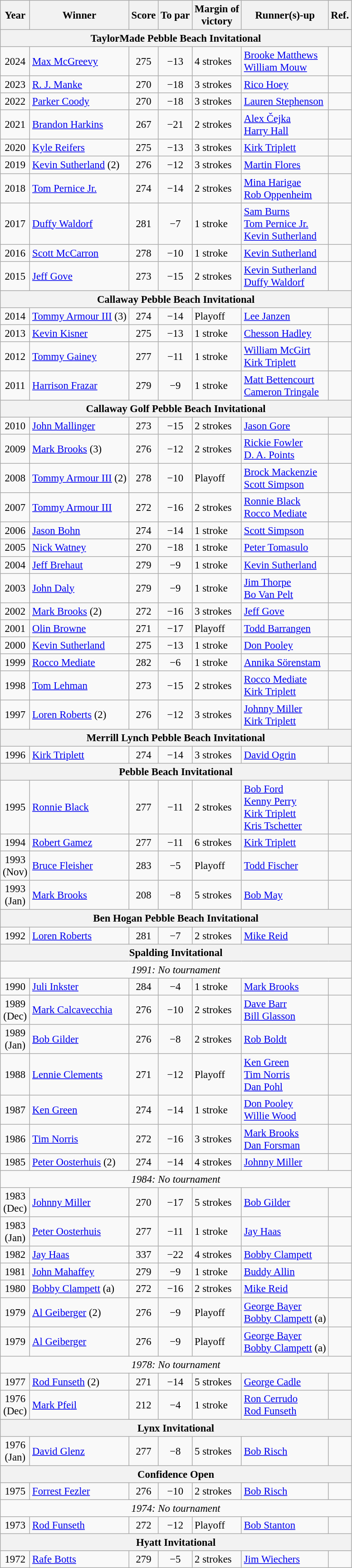<table class="wikitable" style="font-size:95%">
<tr>
<th>Year</th>
<th>Winner</th>
<th>Score</th>
<th>To par</th>
<th>Margin of<br>victory</th>
<th>Runner(s)-up</th>
<th>Ref.</th>
</tr>
<tr>
<th colspan=7>TaylorMade Pebble Beach Invitational</th>
</tr>
<tr>
<td align=center>2024</td>
<td> <a href='#'>Max McGreevy</a></td>
<td align=center>275</td>
<td align=center>−13</td>
<td>4 strokes</td>
<td> <a href='#'>Brooke Matthews</a><br> <a href='#'>William Mouw</a></td>
<td></td>
</tr>
<tr>
<td align=center>2023</td>
<td> <a href='#'>R. J. Manke</a></td>
<td align=center>270</td>
<td align=center>−18</td>
<td>3 strokes</td>
<td> <a href='#'>Rico Hoey</a></td>
<td></td>
</tr>
<tr>
<td align=center>2022</td>
<td> <a href='#'>Parker Coody</a></td>
<td align=center>270</td>
<td align=center>−18</td>
<td>3 strokes</td>
<td> <a href='#'>Lauren Stephenson</a></td>
<td></td>
</tr>
<tr>
<td align=center>2021</td>
<td> <a href='#'>Brandon Harkins</a></td>
<td align=center>267</td>
<td align=center>−21</td>
<td>2 strokes</td>
<td> <a href='#'>Alex Čejka</a><br> <a href='#'>Harry Hall</a></td>
<td></td>
</tr>
<tr>
<td align=center>2020</td>
<td> <a href='#'>Kyle Reifers</a></td>
<td align=center>275</td>
<td align=center>−13</td>
<td>3 strokes</td>
<td> <a href='#'>Kirk Triplett</a></td>
<td></td>
</tr>
<tr>
<td align=center>2019</td>
<td> <a href='#'>Kevin Sutherland</a> (2)</td>
<td align=center>276</td>
<td align=center>−12</td>
<td>3 strokes</td>
<td> <a href='#'>Martin Flores</a></td>
<td></td>
</tr>
<tr>
<td align=center>2018</td>
<td> <a href='#'>Tom Pernice Jr.</a></td>
<td align=center>274</td>
<td align=center>−14</td>
<td>2 strokes</td>
<td> <a href='#'>Mina Harigae</a><br> <a href='#'>Rob Oppenheim</a></td>
<td></td>
</tr>
<tr>
<td align=center>2017</td>
<td> <a href='#'>Duffy Waldorf</a></td>
<td align=center>281</td>
<td align=center>−7</td>
<td>1 stroke</td>
<td> <a href='#'>Sam Burns</a><br> <a href='#'>Tom Pernice Jr.</a><br> <a href='#'>Kevin Sutherland</a></td>
<td></td>
</tr>
<tr>
<td align=center>2016</td>
<td> <a href='#'>Scott McCarron</a></td>
<td align=center>278</td>
<td align=center>−10</td>
<td>1 stroke</td>
<td> <a href='#'>Kevin Sutherland</a></td>
<td></td>
</tr>
<tr>
<td align=center>2015</td>
<td> <a href='#'>Jeff Gove</a></td>
<td align=center>273</td>
<td align=center>−15</td>
<td>2 strokes</td>
<td> <a href='#'>Kevin Sutherland</a><br> <a href='#'>Duffy Waldorf</a></td>
<td></td>
</tr>
<tr>
<th colspan=7>Callaway Pebble Beach Invitational</th>
</tr>
<tr>
<td align=center>2014</td>
<td> <a href='#'>Tommy Armour III</a> (3)</td>
<td align=center>274</td>
<td align=center>−14</td>
<td>Playoff</td>
<td> <a href='#'>Lee Janzen</a></td>
<td></td>
</tr>
<tr>
<td align=center>2013</td>
<td> <a href='#'>Kevin Kisner</a></td>
<td align=center>275</td>
<td align=center>−13</td>
<td>1 stroke</td>
<td> <a href='#'>Chesson Hadley</a></td>
<td></td>
</tr>
<tr>
<td align=center>2012</td>
<td> <a href='#'>Tommy Gainey</a></td>
<td align=center>277</td>
<td align=center>−11</td>
<td>1 stroke</td>
<td> <a href='#'>William McGirt</a><br> <a href='#'>Kirk Triplett</a></td>
<td></td>
</tr>
<tr>
<td align=center>2011</td>
<td> <a href='#'>Harrison Frazar</a></td>
<td align=center>279</td>
<td align=center>−9</td>
<td>1 stroke</td>
<td> <a href='#'>Matt Bettencourt</a><br> <a href='#'>Cameron Tringale</a></td>
<td></td>
</tr>
<tr>
<th colspan=7>Callaway Golf Pebble Beach Invitational</th>
</tr>
<tr>
<td align=center>2010</td>
<td> <a href='#'>John Mallinger</a></td>
<td align=center>273</td>
<td align=center>−15</td>
<td>2 strokes</td>
<td> <a href='#'>Jason Gore</a></td>
<td></td>
</tr>
<tr>
<td align=center>2009</td>
<td> <a href='#'>Mark Brooks</a> (3)</td>
<td align=center>276</td>
<td align=center>−12</td>
<td>2 strokes</td>
<td> <a href='#'>Rickie Fowler</a><br> <a href='#'>D. A. Points</a></td>
<td></td>
</tr>
<tr>
<td align=center>2008</td>
<td> <a href='#'>Tommy Armour III</a> (2)</td>
<td align=center>278</td>
<td align=center>−10</td>
<td>Playoff</td>
<td> <a href='#'>Brock Mackenzie</a><br> <a href='#'>Scott Simpson</a></td>
<td></td>
</tr>
<tr>
<td align=center>2007</td>
<td> <a href='#'>Tommy Armour III</a></td>
<td align=center>272</td>
<td align=center>−16</td>
<td>2 strokes</td>
<td> <a href='#'>Ronnie Black</a><br> <a href='#'>Rocco Mediate</a></td>
<td></td>
</tr>
<tr>
<td align=center>2006</td>
<td> <a href='#'>Jason Bohn</a></td>
<td align=center>274</td>
<td align=center>−14</td>
<td>1 stroke</td>
<td> <a href='#'>Scott Simpson</a></td>
<td></td>
</tr>
<tr>
<td align=center>2005</td>
<td> <a href='#'>Nick Watney</a></td>
<td align=center>270</td>
<td align=center>−18</td>
<td>1 stroke</td>
<td> <a href='#'>Peter Tomasulo</a></td>
<td></td>
</tr>
<tr>
<td align=center>2004</td>
<td> <a href='#'>Jeff Brehaut</a></td>
<td align=center>279</td>
<td align=center>−9</td>
<td>1 stroke</td>
<td> <a href='#'>Kevin Sutherland</a></td>
<td></td>
</tr>
<tr>
<td align=center>2003</td>
<td> <a href='#'>John Daly</a></td>
<td align=center>279</td>
<td align=center>−9</td>
<td>1 stroke</td>
<td> <a href='#'>Jim Thorpe</a><br> <a href='#'>Bo Van Pelt</a></td>
<td></td>
</tr>
<tr>
<td align=center>2002</td>
<td> <a href='#'>Mark Brooks</a> (2)</td>
<td align=center>272</td>
<td align=center>−16</td>
<td>3 strokes</td>
<td> <a href='#'>Jeff Gove</a></td>
<td></td>
</tr>
<tr>
<td align=center>2001</td>
<td> <a href='#'>Olin Browne</a></td>
<td align=center>271</td>
<td align=center>−17</td>
<td>Playoff</td>
<td> <a href='#'>Todd Barrangen</a></td>
<td></td>
</tr>
<tr>
<td align=center>2000</td>
<td> <a href='#'>Kevin Sutherland</a></td>
<td align=center>275</td>
<td align=center>−13</td>
<td>1 stroke</td>
<td> <a href='#'>Don Pooley</a></td>
<td></td>
</tr>
<tr>
<td align=center>1999</td>
<td> <a href='#'>Rocco Mediate</a></td>
<td align=center>282</td>
<td align=center>−6</td>
<td>1 stroke</td>
<td> <a href='#'>Annika Sörenstam</a></td>
<td></td>
</tr>
<tr>
<td align=center>1998</td>
<td> <a href='#'>Tom Lehman</a></td>
<td align=center>273</td>
<td align=center>−15</td>
<td>2 strokes</td>
<td> <a href='#'>Rocco Mediate</a><br> <a href='#'>Kirk Triplett</a></td>
<td></td>
</tr>
<tr>
<td align=center>1997</td>
<td> <a href='#'>Loren Roberts</a> (2)</td>
<td align=center>276</td>
<td align=center>−12</td>
<td>3 strokes</td>
<td> <a href='#'>Johnny Miller</a><br> <a href='#'>Kirk Triplett</a></td>
<td></td>
</tr>
<tr>
<th colspan=7>Merrill Lynch Pebble Beach Invitational</th>
</tr>
<tr>
<td align=center>1996</td>
<td> <a href='#'>Kirk Triplett</a></td>
<td align=center>274</td>
<td align=center>−14</td>
<td>3 strokes</td>
<td> <a href='#'>David Ogrin</a></td>
<td></td>
</tr>
<tr>
<th colspan=7>Pebble Beach Invitational</th>
</tr>
<tr>
<td align=center>1995</td>
<td> <a href='#'>Ronnie Black</a></td>
<td align=center>277</td>
<td align=center>−11</td>
<td>2 strokes</td>
<td> <a href='#'>Bob Ford</a><br> <a href='#'>Kenny Perry</a><br> <a href='#'>Kirk Triplett</a><br> <a href='#'>Kris Tschetter</a></td>
<td></td>
</tr>
<tr>
<td align=center>1994</td>
<td> <a href='#'>Robert Gamez</a></td>
<td align=center>277</td>
<td align=center>−11</td>
<td>6 strokes</td>
<td> <a href='#'>Kirk Triplett</a></td>
<td></td>
</tr>
<tr>
<td align=center>1993<br>(Nov)</td>
<td> <a href='#'>Bruce Fleisher</a></td>
<td align=center>283</td>
<td align=center>−5</td>
<td>Playoff</td>
<td> <a href='#'>Todd Fischer</a></td>
<td></td>
</tr>
<tr>
<td align=center>1993<br>(Jan)</td>
<td> <a href='#'>Mark Brooks</a></td>
<td align=center>208</td>
<td align=center>−8</td>
<td>5 strokes</td>
<td> <a href='#'>Bob May</a></td>
<td></td>
</tr>
<tr>
<th colspan=7>Ben Hogan Pebble Beach Invitational</th>
</tr>
<tr>
<td align=center>1992</td>
<td> <a href='#'>Loren Roberts</a></td>
<td align=center>281</td>
<td align=center>−7</td>
<td>2 strokes</td>
<td> <a href='#'>Mike Reid</a></td>
<td></td>
</tr>
<tr>
<th colspan=7>Spalding Invitational</th>
</tr>
<tr>
<td colspan=7 align=center><em>1991: No tournament</em></td>
</tr>
<tr>
<td align=center>1990</td>
<td> <a href='#'>Juli Inkster</a></td>
<td align=center>284</td>
<td align=center>−4</td>
<td>1 stroke</td>
<td> <a href='#'>Mark Brooks</a></td>
<td></td>
</tr>
<tr>
<td align=center>1989<br>(Dec)</td>
<td> <a href='#'>Mark Calcavecchia</a></td>
<td align=center>276</td>
<td align=center>−10</td>
<td>2 strokes</td>
<td> <a href='#'>Dave Barr</a><br> <a href='#'>Bill Glasson</a></td>
<td></td>
</tr>
<tr>
<td align=center>1989<br>(Jan)</td>
<td> <a href='#'>Bob Gilder</a></td>
<td align=center>276</td>
<td align=center>−8</td>
<td>2 strokes</td>
<td> <a href='#'>Rob Boldt</a></td>
<td></td>
</tr>
<tr>
<td align=center>1988</td>
<td> <a href='#'>Lennie Clements</a></td>
<td align=center>271</td>
<td align=center>−12</td>
<td>Playoff</td>
<td> <a href='#'>Ken Green</a><br> <a href='#'>Tim Norris</a><br> <a href='#'>Dan Pohl</a></td>
<td></td>
</tr>
<tr>
<td align=center>1987</td>
<td> <a href='#'>Ken Green</a></td>
<td align=center>274</td>
<td align=center>−14</td>
<td>1 stroke</td>
<td> <a href='#'>Don Pooley</a><br> <a href='#'>Willie Wood</a></td>
<td></td>
</tr>
<tr>
<td align=center>1986</td>
<td> <a href='#'>Tim Norris</a></td>
<td align=center>272</td>
<td align=center>−16</td>
<td>3 strokes</td>
<td> <a href='#'>Mark Brooks</a><br> <a href='#'>Dan Forsman</a></td>
<td></td>
</tr>
<tr>
<td align=center>1985</td>
<td> <a href='#'>Peter Oosterhuis</a> (2)</td>
<td align=center>274</td>
<td align=center>−14</td>
<td>4 strokes</td>
<td> <a href='#'>Johnny Miller</a></td>
<td></td>
</tr>
<tr>
<td colspan=7 align=center><em>1984: No tournament</em></td>
</tr>
<tr>
<td align=center>1983<br>(Dec)</td>
<td> <a href='#'>Johnny Miller</a></td>
<td align=center>270</td>
<td align=center>−17</td>
<td>5 strokes</td>
<td> <a href='#'>Bob Gilder</a></td>
<td></td>
</tr>
<tr>
<td align=center>1983<br>(Jan)</td>
<td> <a href='#'>Peter Oosterhuis</a></td>
<td align=center>277</td>
<td align=center>−11</td>
<td>1 stroke</td>
<td> <a href='#'>Jay Haas</a></td>
<td></td>
</tr>
<tr>
<td align=center>1982</td>
<td> <a href='#'>Jay Haas</a></td>
<td align=center>337</td>
<td align=center>−22</td>
<td>4 strokes</td>
<td> <a href='#'>Bobby Clampett</a></td>
<td></td>
</tr>
<tr>
<td align=center>1981</td>
<td> <a href='#'>John Mahaffey</a></td>
<td align=center>279</td>
<td align=center>−9</td>
<td>1 stroke</td>
<td> <a href='#'>Buddy Allin</a></td>
<td></td>
</tr>
<tr>
<td align=center>1980</td>
<td> <a href='#'>Bobby Clampett</a> (a)</td>
<td align=center>272</td>
<td align=center>−16</td>
<td>2 strokes</td>
<td> <a href='#'>Mike Reid</a></td>
<td></td>
</tr>
<tr>
<td align=center>1979</td>
<td> <a href='#'>Al Geiberger</a> (2)</td>
<td align=center>276</td>
<td align=center>−9</td>
<td>Playoff</td>
<td> <a href='#'>George Bayer</a><br> <a href='#'>Bobby Clampett</a> (a)</td>
<td></td>
</tr>
<tr>
<td align=center>1979</td>
<td> <a href='#'>Al Geiberger</a></td>
<td align=center>276</td>
<td align=center>−9</td>
<td>Playoff</td>
<td> <a href='#'>George Bayer</a><br> <a href='#'>Bobby Clampett</a> (a)</td>
<td></td>
</tr>
<tr>
<td colspan=7 align=center><em>1978: No tournament</em></td>
</tr>
<tr>
<td align=center>1977</td>
<td> <a href='#'>Rod Funseth</a> (2)</td>
<td align=center>271</td>
<td align=center>−14</td>
<td>5 strokes</td>
<td> <a href='#'>George Cadle</a></td>
<td></td>
</tr>
<tr>
<td align=center>1976<br>(Dec)</td>
<td> <a href='#'>Mark Pfeil</a></td>
<td align=center>212</td>
<td align=center>−4</td>
<td>1 stroke</td>
<td> <a href='#'>Ron Cerrudo</a><br> <a href='#'>Rod Funseth</a></td>
<td></td>
</tr>
<tr>
<th colspan=7>Lynx Invitational</th>
</tr>
<tr>
<td align=center>1976<br>(Jan)</td>
<td> <a href='#'>David Glenz</a></td>
<td align=center>277</td>
<td align=center>−8</td>
<td>5 strokes</td>
<td> <a href='#'>Bob Risch</a></td>
<td></td>
</tr>
<tr>
<th colspan=7>Confidence Open</th>
</tr>
<tr>
<td align=center>1975</td>
<td> <a href='#'>Forrest Fezler</a></td>
<td align=center>276</td>
<td align=center>−10</td>
<td>2 strokes</td>
<td> <a href='#'>Bob Risch</a></td>
<td></td>
</tr>
<tr>
<td colspan=7 align=center><em>1974: No tournament</em></td>
</tr>
<tr>
<td align=center>1973</td>
<td> <a href='#'>Rod Funseth</a></td>
<td align=center>272</td>
<td align=center>−12</td>
<td>Playoff</td>
<td> <a href='#'>Bob Stanton</a></td>
<td></td>
</tr>
<tr>
<th colspan=7>Hyatt Invitational</th>
</tr>
<tr>
<td align=center>1972</td>
<td> <a href='#'>Rafe Botts</a></td>
<td align=center>279</td>
<td align=center>−5</td>
<td>2 strokes</td>
<td> <a href='#'>Jim Wiechers</a></td>
<td></td>
</tr>
</table>
